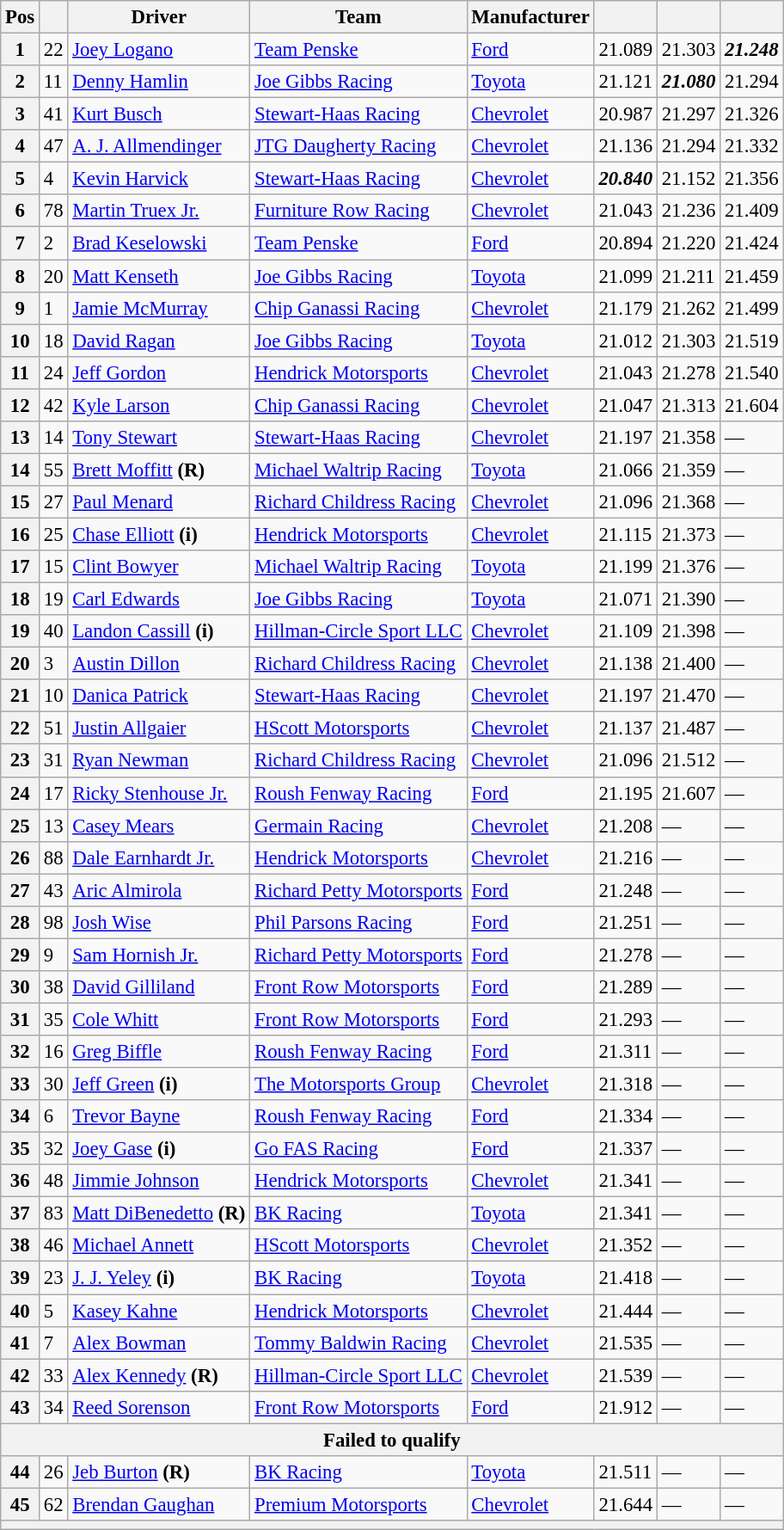<table class="wikitable" style="font-size:95%">
<tr>
<th>Pos</th>
<th></th>
<th>Driver</th>
<th>Team</th>
<th>Manufacturer</th>
<th></th>
<th></th>
<th></th>
</tr>
<tr>
<th>1</th>
<td>22</td>
<td><a href='#'>Joey Logano</a></td>
<td><a href='#'>Team Penske</a></td>
<td><a href='#'>Ford</a></td>
<td>21.089</td>
<td>21.303</td>
<td><strong><em>21.248</em></strong></td>
</tr>
<tr>
<th>2</th>
<td>11</td>
<td><a href='#'>Denny Hamlin</a></td>
<td><a href='#'>Joe Gibbs Racing</a></td>
<td><a href='#'>Toyota</a></td>
<td>21.121</td>
<td><strong><em>21.080</em></strong></td>
<td>21.294</td>
</tr>
<tr>
<th>3</th>
<td>41</td>
<td><a href='#'>Kurt Busch</a></td>
<td><a href='#'>Stewart-Haas Racing</a></td>
<td><a href='#'>Chevrolet</a></td>
<td>20.987</td>
<td>21.297</td>
<td>21.326</td>
</tr>
<tr>
<th>4</th>
<td>47</td>
<td><a href='#'>A. J. Allmendinger</a></td>
<td><a href='#'>JTG Daugherty Racing</a></td>
<td><a href='#'>Chevrolet</a></td>
<td>21.136</td>
<td>21.294</td>
<td>21.332</td>
</tr>
<tr>
<th>5</th>
<td>4</td>
<td><a href='#'>Kevin Harvick</a></td>
<td><a href='#'>Stewart-Haas Racing</a></td>
<td><a href='#'>Chevrolet</a></td>
<td><strong><em>20.840</em></strong></td>
<td>21.152</td>
<td>21.356</td>
</tr>
<tr>
<th>6</th>
<td>78</td>
<td><a href='#'>Martin Truex Jr.</a></td>
<td><a href='#'>Furniture Row Racing</a></td>
<td><a href='#'>Chevrolet</a></td>
<td>21.043</td>
<td>21.236</td>
<td>21.409</td>
</tr>
<tr>
<th>7</th>
<td>2</td>
<td><a href='#'>Brad Keselowski</a></td>
<td><a href='#'>Team Penske</a></td>
<td><a href='#'>Ford</a></td>
<td>20.894</td>
<td>21.220</td>
<td>21.424</td>
</tr>
<tr>
<th>8</th>
<td>20</td>
<td><a href='#'>Matt Kenseth</a></td>
<td><a href='#'>Joe Gibbs Racing</a></td>
<td><a href='#'>Toyota</a></td>
<td>21.099</td>
<td>21.211</td>
<td>21.459</td>
</tr>
<tr>
<th>9</th>
<td>1</td>
<td><a href='#'>Jamie McMurray</a></td>
<td><a href='#'>Chip Ganassi Racing</a></td>
<td><a href='#'>Chevrolet</a></td>
<td>21.179</td>
<td>21.262</td>
<td>21.499</td>
</tr>
<tr>
<th>10</th>
<td>18</td>
<td><a href='#'>David Ragan</a></td>
<td><a href='#'>Joe Gibbs Racing</a></td>
<td><a href='#'>Toyota</a></td>
<td>21.012</td>
<td>21.303</td>
<td>21.519</td>
</tr>
<tr>
<th>11</th>
<td>24</td>
<td><a href='#'>Jeff Gordon</a></td>
<td><a href='#'>Hendrick Motorsports</a></td>
<td><a href='#'>Chevrolet</a></td>
<td>21.043</td>
<td>21.278</td>
<td>21.540</td>
</tr>
<tr>
<th>12</th>
<td>42</td>
<td><a href='#'>Kyle Larson</a></td>
<td><a href='#'>Chip Ganassi Racing</a></td>
<td><a href='#'>Chevrolet</a></td>
<td>21.047</td>
<td>21.313</td>
<td>21.604</td>
</tr>
<tr>
<th>13</th>
<td>14</td>
<td><a href='#'>Tony Stewart</a></td>
<td><a href='#'>Stewart-Haas Racing</a></td>
<td><a href='#'>Chevrolet</a></td>
<td>21.197</td>
<td>21.358</td>
<td>—</td>
</tr>
<tr>
<th>14</th>
<td>55</td>
<td><a href='#'>Brett Moffitt</a> <strong>(R)</strong></td>
<td><a href='#'>Michael Waltrip Racing</a></td>
<td><a href='#'>Toyota</a></td>
<td>21.066</td>
<td>21.359</td>
<td>—</td>
</tr>
<tr>
<th>15</th>
<td>27</td>
<td><a href='#'>Paul Menard</a></td>
<td><a href='#'>Richard Childress Racing</a></td>
<td><a href='#'>Chevrolet</a></td>
<td>21.096</td>
<td>21.368</td>
<td>—</td>
</tr>
<tr>
<th>16</th>
<td>25</td>
<td><a href='#'>Chase Elliott</a> <strong>(i)</strong></td>
<td><a href='#'>Hendrick Motorsports</a></td>
<td><a href='#'>Chevrolet</a></td>
<td>21.115</td>
<td>21.373</td>
<td>—</td>
</tr>
<tr>
<th>17</th>
<td>15</td>
<td><a href='#'>Clint Bowyer</a></td>
<td><a href='#'>Michael Waltrip Racing</a></td>
<td><a href='#'>Toyota</a></td>
<td>21.199</td>
<td>21.376</td>
<td>—</td>
</tr>
<tr>
<th>18</th>
<td>19</td>
<td><a href='#'>Carl Edwards</a></td>
<td><a href='#'>Joe Gibbs Racing</a></td>
<td><a href='#'>Toyota</a></td>
<td>21.071</td>
<td>21.390</td>
<td>—</td>
</tr>
<tr>
<th>19</th>
<td>40</td>
<td><a href='#'>Landon Cassill</a> <strong>(i)</strong></td>
<td><a href='#'>Hillman-Circle Sport LLC</a></td>
<td><a href='#'>Chevrolet</a></td>
<td>21.109</td>
<td>21.398</td>
<td>—</td>
</tr>
<tr>
<th>20</th>
<td>3</td>
<td><a href='#'>Austin Dillon</a></td>
<td><a href='#'>Richard Childress Racing</a></td>
<td><a href='#'>Chevrolet</a></td>
<td>21.138</td>
<td>21.400</td>
<td>—</td>
</tr>
<tr>
<th>21</th>
<td>10</td>
<td><a href='#'>Danica Patrick</a></td>
<td><a href='#'>Stewart-Haas Racing</a></td>
<td><a href='#'>Chevrolet</a></td>
<td>21.197</td>
<td>21.470</td>
<td>—</td>
</tr>
<tr>
<th>22</th>
<td>51</td>
<td><a href='#'>Justin Allgaier</a></td>
<td><a href='#'>HScott Motorsports</a></td>
<td><a href='#'>Chevrolet</a></td>
<td>21.137</td>
<td>21.487</td>
<td>—</td>
</tr>
<tr>
<th>23</th>
<td>31</td>
<td><a href='#'>Ryan Newman</a></td>
<td><a href='#'>Richard Childress Racing</a></td>
<td><a href='#'>Chevrolet</a></td>
<td>21.096</td>
<td>21.512</td>
<td>—</td>
</tr>
<tr>
<th>24</th>
<td>17</td>
<td><a href='#'>Ricky Stenhouse Jr.</a></td>
<td><a href='#'>Roush Fenway Racing</a></td>
<td><a href='#'>Ford</a></td>
<td>21.195</td>
<td>21.607</td>
<td>—</td>
</tr>
<tr>
<th>25</th>
<td>13</td>
<td><a href='#'>Casey Mears</a></td>
<td><a href='#'>Germain Racing</a></td>
<td><a href='#'>Chevrolet</a></td>
<td>21.208</td>
<td>—</td>
<td>—</td>
</tr>
<tr>
<th>26</th>
<td>88</td>
<td><a href='#'>Dale Earnhardt Jr.</a></td>
<td><a href='#'>Hendrick Motorsports</a></td>
<td><a href='#'>Chevrolet</a></td>
<td>21.216</td>
<td>—</td>
<td>—</td>
</tr>
<tr>
<th>27</th>
<td>43</td>
<td><a href='#'>Aric Almirola</a></td>
<td><a href='#'>Richard Petty Motorsports</a></td>
<td><a href='#'>Ford</a></td>
<td>21.248</td>
<td>—</td>
<td>—</td>
</tr>
<tr>
<th>28</th>
<td>98</td>
<td><a href='#'>Josh Wise</a></td>
<td><a href='#'>Phil Parsons Racing</a></td>
<td><a href='#'>Ford</a></td>
<td>21.251</td>
<td>—</td>
<td>—</td>
</tr>
<tr>
<th>29</th>
<td>9</td>
<td><a href='#'>Sam Hornish Jr.</a></td>
<td><a href='#'>Richard Petty Motorsports</a></td>
<td><a href='#'>Ford</a></td>
<td>21.278</td>
<td>—</td>
<td>—</td>
</tr>
<tr>
<th>30</th>
<td>38</td>
<td><a href='#'>David Gilliland</a></td>
<td><a href='#'>Front Row Motorsports</a></td>
<td><a href='#'>Ford</a></td>
<td>21.289</td>
<td>—</td>
<td>—</td>
</tr>
<tr>
<th>31</th>
<td>35</td>
<td><a href='#'>Cole Whitt</a></td>
<td><a href='#'>Front Row Motorsports</a></td>
<td><a href='#'>Ford</a></td>
<td>21.293</td>
<td>—</td>
<td>—</td>
</tr>
<tr>
<th>32</th>
<td>16</td>
<td><a href='#'>Greg Biffle</a></td>
<td><a href='#'>Roush Fenway Racing</a></td>
<td><a href='#'>Ford</a></td>
<td>21.311</td>
<td>—</td>
<td>—</td>
</tr>
<tr>
<th>33</th>
<td>30</td>
<td><a href='#'>Jeff Green</a> <strong>(i)</strong></td>
<td><a href='#'>The Motorsports Group</a></td>
<td><a href='#'>Chevrolet</a></td>
<td>21.318</td>
<td>—</td>
<td>—</td>
</tr>
<tr>
<th>34</th>
<td>6</td>
<td><a href='#'>Trevor Bayne</a></td>
<td><a href='#'>Roush Fenway Racing</a></td>
<td><a href='#'>Ford</a></td>
<td>21.334</td>
<td>—</td>
<td>—</td>
</tr>
<tr>
<th>35</th>
<td>32</td>
<td><a href='#'>Joey Gase</a> <strong>(i)</strong></td>
<td><a href='#'>Go FAS Racing</a></td>
<td><a href='#'>Ford</a></td>
<td>21.337</td>
<td>—</td>
<td>—</td>
</tr>
<tr>
<th>36</th>
<td>48</td>
<td><a href='#'>Jimmie Johnson</a></td>
<td><a href='#'>Hendrick Motorsports</a></td>
<td><a href='#'>Chevrolet</a></td>
<td>21.341</td>
<td>—</td>
<td>—</td>
</tr>
<tr>
<th>37</th>
<td>83</td>
<td><a href='#'>Matt DiBenedetto</a> <strong>(R)</strong></td>
<td><a href='#'>BK Racing</a></td>
<td><a href='#'>Toyota</a></td>
<td>21.341</td>
<td>—</td>
<td>—</td>
</tr>
<tr>
<th>38</th>
<td>46</td>
<td><a href='#'>Michael Annett</a></td>
<td><a href='#'>HScott Motorsports</a></td>
<td><a href='#'>Chevrolet</a></td>
<td>21.352</td>
<td>—</td>
<td>—</td>
</tr>
<tr>
<th>39</th>
<td>23</td>
<td><a href='#'>J. J. Yeley</a> <strong>(i)</strong></td>
<td><a href='#'>BK Racing</a></td>
<td><a href='#'>Toyota</a></td>
<td>21.418</td>
<td>—</td>
<td>—</td>
</tr>
<tr>
<th>40</th>
<td>5</td>
<td><a href='#'>Kasey Kahne</a></td>
<td><a href='#'>Hendrick Motorsports</a></td>
<td><a href='#'>Chevrolet</a></td>
<td>21.444</td>
<td>—</td>
<td>—</td>
</tr>
<tr>
<th>41</th>
<td>7</td>
<td><a href='#'>Alex Bowman</a></td>
<td><a href='#'>Tommy Baldwin Racing</a></td>
<td><a href='#'>Chevrolet</a></td>
<td>21.535</td>
<td>—</td>
<td>—</td>
</tr>
<tr>
<th>42</th>
<td>33</td>
<td><a href='#'>Alex Kennedy</a> <strong>(R)</strong></td>
<td><a href='#'>Hillman-Circle Sport LLC</a></td>
<td><a href='#'>Chevrolet</a></td>
<td>21.539</td>
<td>—</td>
<td>—</td>
</tr>
<tr>
<th>43</th>
<td>34</td>
<td><a href='#'>Reed Sorenson</a></td>
<td><a href='#'>Front Row Motorsports</a></td>
<td><a href='#'>Ford</a></td>
<td>21.912</td>
<td>—</td>
<td>—</td>
</tr>
<tr>
<th colspan="8">Failed to qualify</th>
</tr>
<tr>
<th>44</th>
<td>26</td>
<td><a href='#'>Jeb Burton</a> <strong>(R)</strong></td>
<td><a href='#'>BK Racing</a></td>
<td><a href='#'>Toyota</a></td>
<td>21.511</td>
<td>—</td>
<td>—</td>
</tr>
<tr>
<th>45</th>
<td>62</td>
<td><a href='#'>Brendan Gaughan</a></td>
<td><a href='#'>Premium Motorsports</a></td>
<td><a href='#'>Chevrolet</a></td>
<td>21.644</td>
<td>—</td>
<td>—</td>
</tr>
<tr>
<th colspan="8"></th>
</tr>
</table>
